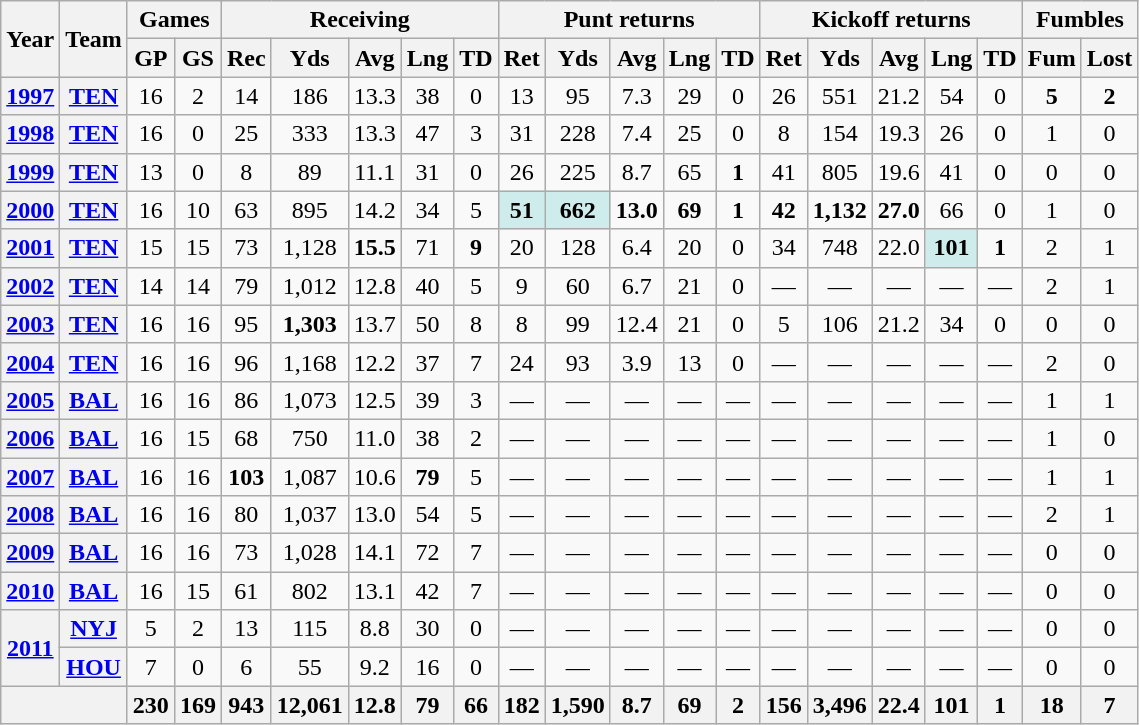<table class="wikitable" style="text-align:center;">
<tr>
<th rowspan="2">Year</th>
<th rowspan="2">Team</th>
<th colspan="2">Games</th>
<th colspan="5">Receiving</th>
<th colspan="5">Punt returns</th>
<th colspan="5">Kickoff returns</th>
<th colspan="2">Fumbles</th>
</tr>
<tr>
<th>GP</th>
<th>GS</th>
<th>Rec</th>
<th>Yds</th>
<th>Avg</th>
<th>Lng</th>
<th>TD</th>
<th>Ret</th>
<th>Yds</th>
<th>Avg</th>
<th>Lng</th>
<th>TD</th>
<th>Ret</th>
<th>Yds</th>
<th>Avg</th>
<th>Lng</th>
<th>TD</th>
<th>Fum</th>
<th>Lost</th>
</tr>
<tr>
<th><a href='#'>1997</a></th>
<th><a href='#'>TEN</a></th>
<td>16</td>
<td>2</td>
<td>14</td>
<td>186</td>
<td>13.3</td>
<td>38</td>
<td>0</td>
<td>13</td>
<td>95</td>
<td>7.3</td>
<td>29</td>
<td>0</td>
<td>26</td>
<td>551</td>
<td>21.2</td>
<td>54</td>
<td>0</td>
<td><strong>5</strong></td>
<td><strong>2</strong></td>
</tr>
<tr>
<th><a href='#'>1998</a></th>
<th><a href='#'>TEN</a></th>
<td>16</td>
<td>0</td>
<td>25</td>
<td>333</td>
<td>13.3</td>
<td>47</td>
<td>3</td>
<td>31</td>
<td>228</td>
<td>7.4</td>
<td>25</td>
<td>0</td>
<td>8</td>
<td>154</td>
<td>19.3</td>
<td>26</td>
<td>0</td>
<td>1</td>
<td>0</td>
</tr>
<tr>
<th><a href='#'>1999</a></th>
<th><a href='#'>TEN</a></th>
<td>13</td>
<td>0</td>
<td>8</td>
<td>89</td>
<td>11.1</td>
<td>31</td>
<td>0</td>
<td>26</td>
<td>225</td>
<td>8.7</td>
<td>65</td>
<td><strong>1</strong></td>
<td>41</td>
<td>805</td>
<td>19.6</td>
<td>41</td>
<td>0</td>
<td>0</td>
<td>0</td>
</tr>
<tr>
<th><a href='#'>2000</a></th>
<th><a href='#'>TEN</a></th>
<td>16</td>
<td>10</td>
<td>63</td>
<td>895</td>
<td>14.2</td>
<td>34</td>
<td>5</td>
<td style="background:#cfecec;"><strong>51</strong></td>
<td style="background:#cfecec;"><strong>662</strong></td>
<td><strong>13.0</strong></td>
<td><strong>69</strong></td>
<td><strong>1</strong></td>
<td><strong>42</strong></td>
<td><strong>1,132</strong></td>
<td><strong>27.0</strong></td>
<td>66</td>
<td>0</td>
<td>1</td>
<td>0</td>
</tr>
<tr>
<th><a href='#'>2001</a></th>
<th><a href='#'>TEN</a></th>
<td>15</td>
<td>15</td>
<td>73</td>
<td>1,128</td>
<td><strong>15.5</strong></td>
<td>71</td>
<td><strong>9</strong></td>
<td>20</td>
<td>128</td>
<td>6.4</td>
<td>20</td>
<td>0</td>
<td>34</td>
<td>748</td>
<td>22.0</td>
<td style="background:#cfecec;"><strong>101</strong></td>
<td><strong>1</strong></td>
<td>2</td>
<td>1</td>
</tr>
<tr>
<th><a href='#'>2002</a></th>
<th><a href='#'>TEN</a></th>
<td>14</td>
<td>14</td>
<td>79</td>
<td>1,012</td>
<td>12.8</td>
<td>40</td>
<td>5</td>
<td>9</td>
<td>60</td>
<td>6.7</td>
<td>21</td>
<td>0</td>
<td>—</td>
<td>—</td>
<td>—</td>
<td>—</td>
<td>—</td>
<td>2</td>
<td>1</td>
</tr>
<tr>
<th><a href='#'>2003</a></th>
<th><a href='#'>TEN</a></th>
<td>16</td>
<td>16</td>
<td>95</td>
<td><strong>1,303</strong></td>
<td>13.7</td>
<td>50</td>
<td>8</td>
<td>8</td>
<td>99</td>
<td>12.4</td>
<td>21</td>
<td>0</td>
<td>5</td>
<td>106</td>
<td>21.2</td>
<td>34</td>
<td>0</td>
<td>0</td>
<td>0</td>
</tr>
<tr>
<th><a href='#'>2004</a></th>
<th><a href='#'>TEN</a></th>
<td>16</td>
<td>16</td>
<td>96</td>
<td>1,168</td>
<td>12.2</td>
<td>37</td>
<td>7</td>
<td>24</td>
<td>93</td>
<td>3.9</td>
<td>13</td>
<td>0</td>
<td>—</td>
<td>—</td>
<td>—</td>
<td>—</td>
<td>—</td>
<td>2</td>
<td>0</td>
</tr>
<tr>
<th><a href='#'>2005</a></th>
<th><a href='#'>BAL</a></th>
<td>16</td>
<td>16</td>
<td>86</td>
<td>1,073</td>
<td>12.5</td>
<td>39</td>
<td>3</td>
<td>—</td>
<td>—</td>
<td>—</td>
<td>—</td>
<td>—</td>
<td>—</td>
<td>—</td>
<td>—</td>
<td>—</td>
<td>—</td>
<td>1</td>
<td>1</td>
</tr>
<tr>
<th><a href='#'>2006</a></th>
<th><a href='#'>BAL</a></th>
<td>16</td>
<td>15</td>
<td>68</td>
<td>750</td>
<td>11.0</td>
<td>38</td>
<td>2</td>
<td>—</td>
<td>—</td>
<td>—</td>
<td>—</td>
<td>—</td>
<td>—</td>
<td>—</td>
<td>—</td>
<td>—</td>
<td>—</td>
<td>1</td>
<td>0</td>
</tr>
<tr>
<th><a href='#'>2007</a></th>
<th><a href='#'>BAL</a></th>
<td>16</td>
<td>16</td>
<td><strong>103</strong></td>
<td>1,087</td>
<td>10.6</td>
<td><strong>79</strong></td>
<td>5</td>
<td>—</td>
<td>—</td>
<td>—</td>
<td>—</td>
<td>—</td>
<td>—</td>
<td>—</td>
<td>—</td>
<td>—</td>
<td>—</td>
<td>1</td>
<td>1</td>
</tr>
<tr>
<th><a href='#'>2008</a></th>
<th><a href='#'>BAL</a></th>
<td>16</td>
<td>16</td>
<td>80</td>
<td>1,037</td>
<td>13.0</td>
<td>54</td>
<td>5</td>
<td>—</td>
<td>—</td>
<td>—</td>
<td>—</td>
<td>—</td>
<td>—</td>
<td>—</td>
<td>—</td>
<td>—</td>
<td>—</td>
<td>2</td>
<td>1</td>
</tr>
<tr>
<th><a href='#'>2009</a></th>
<th><a href='#'>BAL</a></th>
<td>16</td>
<td>16</td>
<td>73</td>
<td>1,028</td>
<td>14.1</td>
<td>72</td>
<td>7</td>
<td>—</td>
<td>—</td>
<td>—</td>
<td>—</td>
<td>—</td>
<td>—</td>
<td>—</td>
<td>—</td>
<td>—</td>
<td>—</td>
<td>0</td>
<td>0</td>
</tr>
<tr>
<th><a href='#'>2010</a></th>
<th><a href='#'>BAL</a></th>
<td>16</td>
<td>15</td>
<td>61</td>
<td>802</td>
<td>13.1</td>
<td>42</td>
<td>7</td>
<td>—</td>
<td>—</td>
<td>—</td>
<td>—</td>
<td>—</td>
<td>—</td>
<td>—</td>
<td>—</td>
<td>—</td>
<td>—</td>
<td>0</td>
<td>0</td>
</tr>
<tr>
<th rowspan="2"><a href='#'>2011</a></th>
<th><a href='#'>NYJ</a></th>
<td>5</td>
<td>2</td>
<td>13</td>
<td>115</td>
<td>8.8</td>
<td>30</td>
<td>0</td>
<td>—</td>
<td>—</td>
<td>—</td>
<td>—</td>
<td>—</td>
<td>—</td>
<td>—</td>
<td>—</td>
<td>—</td>
<td>—</td>
<td>0</td>
<td>0</td>
</tr>
<tr>
<th><a href='#'>HOU</a></th>
<td>7</td>
<td>0</td>
<td>6</td>
<td>55</td>
<td>9.2</td>
<td>16</td>
<td>0</td>
<td>—</td>
<td>—</td>
<td>—</td>
<td>—</td>
<td>—</td>
<td>—</td>
<td>—</td>
<td>—</td>
<td>—</td>
<td>—</td>
<td>0</td>
<td>0</td>
</tr>
<tr>
<th colspan="2"></th>
<th>230</th>
<th>169</th>
<th>943</th>
<th>12,061</th>
<th>12.8</th>
<th>79</th>
<th>66</th>
<th>182</th>
<th>1,590</th>
<th>8.7</th>
<th>69</th>
<th>2</th>
<th>156</th>
<th>3,496</th>
<th>22.4</th>
<th>101</th>
<th>1</th>
<th>18</th>
<th>7</th>
</tr>
</table>
